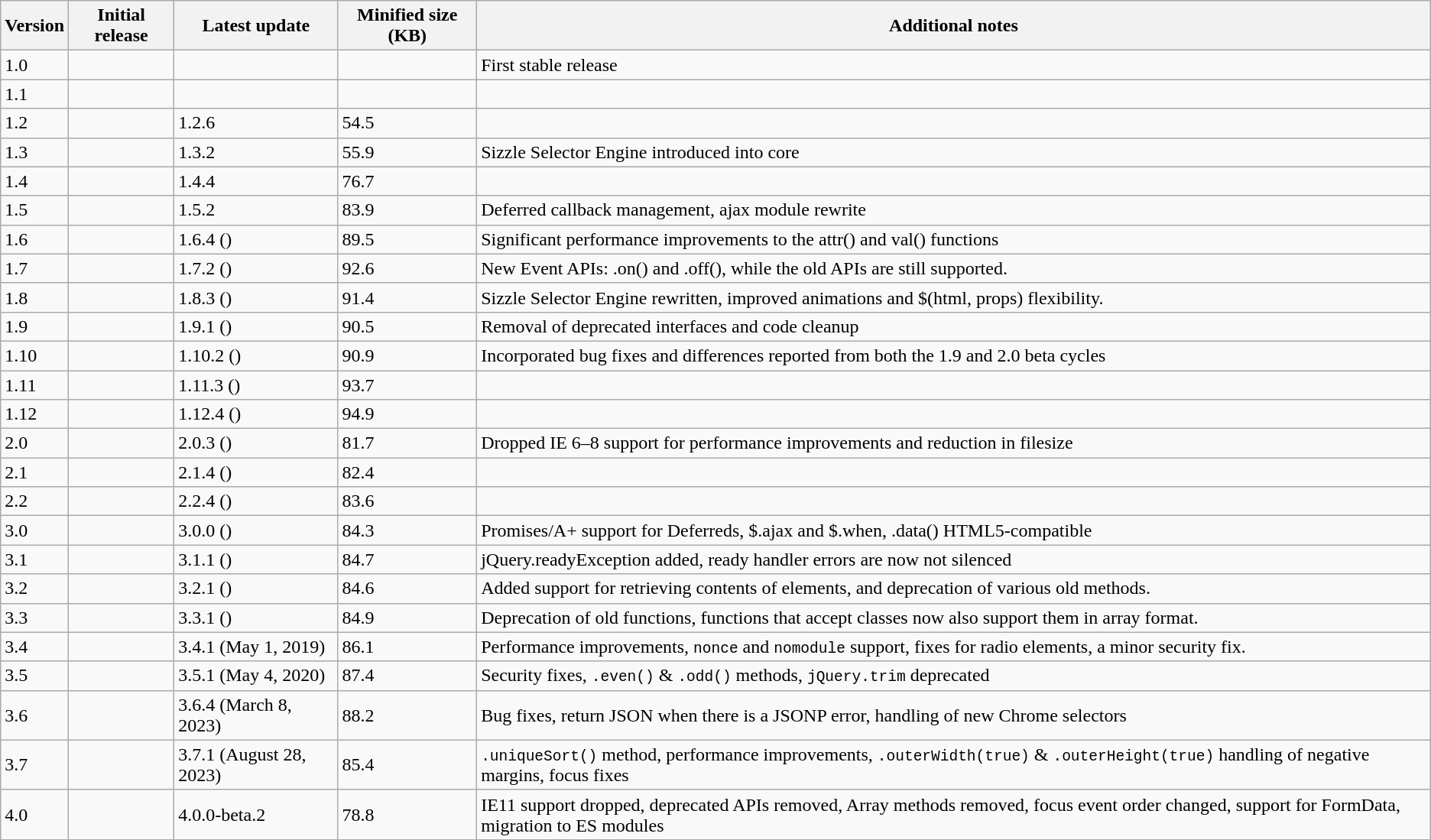<table class="wikitable sortable">
<tr>
<th>Version</th>
<th>Initial release</th>
<th>Latest update</th>
<th>Minified size (KB)</th>
<th>Additional notes</th>
</tr>
<tr>
<td>1.0</td>
<td></td>
<td></td>
<td></td>
<td>First stable release</td>
</tr>
<tr>
<td>1.1</td>
<td></td>
<td></td>
<td></td>
<td></td>
</tr>
<tr>
<td>1.2</td>
<td></td>
<td>1.2.6</td>
<td>54.5</td>
<td></td>
</tr>
<tr>
<td>1.3</td>
<td></td>
<td>1.3.2</td>
<td>55.9</td>
<td>Sizzle Selector Engine introduced into core</td>
</tr>
<tr>
<td>1.4</td>
<td></td>
<td>1.4.4</td>
<td>76.7</td>
<td></td>
</tr>
<tr>
<td>1.5</td>
<td></td>
<td>1.5.2</td>
<td>83.9</td>
<td>Deferred callback management, ajax module rewrite</td>
</tr>
<tr>
<td>1.6</td>
<td></td>
<td>1.6.4 ()</td>
<td>89.5</td>
<td>Significant performance improvements to the attr() and val() functions</td>
</tr>
<tr>
<td>1.7</td>
<td></td>
<td>1.7.2 ()</td>
<td>92.6</td>
<td>New Event APIs: .on() and .off(), while the old APIs are still supported.</td>
</tr>
<tr>
<td>1.8</td>
<td></td>
<td>1.8.3 ()</td>
<td>91.4</td>
<td>Sizzle Selector Engine rewritten, improved animations and $(html, props) flexibility.</td>
</tr>
<tr>
<td>1.9</td>
<td></td>
<td>1.9.1 ()</td>
<td>90.5</td>
<td>Removal of deprecated interfaces and code cleanup</td>
</tr>
<tr>
<td>1.10</td>
<td></td>
<td>1.10.2 ()</td>
<td>90.9</td>
<td>Incorporated bug fixes and differences reported from both the 1.9 and 2.0 beta cycles</td>
</tr>
<tr>
<td>1.11</td>
<td></td>
<td>1.11.3 ()</td>
<td>93.7</td>
<td></td>
</tr>
<tr>
<td>1.12</td>
<td></td>
<td>1.12.4 ()</td>
<td>94.9</td>
<td></td>
</tr>
<tr>
<td>2.0</td>
<td></td>
<td>2.0.3 ()</td>
<td>81.7</td>
<td>Dropped IE 6–8 support for performance improvements and reduction in filesize</td>
</tr>
<tr>
<td>2.1</td>
<td></td>
<td>2.1.4 ()</td>
<td>82.4</td>
<td></td>
</tr>
<tr>
<td>2.2</td>
<td></td>
<td>2.2.4 ()</td>
<td>83.6</td>
<td></td>
</tr>
<tr>
<td>3.0</td>
<td></td>
<td>3.0.0 ()</td>
<td>84.3</td>
<td>Promises/A+ support for Deferreds, $.ajax and $.when, .data() HTML5-compatible</td>
</tr>
<tr>
<td>3.1</td>
<td></td>
<td>3.1.1 ()</td>
<td>84.7</td>
<td>jQuery.readyException added, ready handler errors are now not silenced</td>
</tr>
<tr>
<td>3.2</td>
<td></td>
<td>3.2.1 ()</td>
<td>84.6</td>
<td>Added support for retrieving contents of <code></code> elements, and deprecation of various old methods.</td>
</tr>
<tr>
<td>3.3</td>
<td></td>
<td>3.3.1 ()</td>
<td>84.9</td>
<td>Deprecation of old functions, functions that accept classes now also support them in array format.</td>
</tr>
<tr>
<td>3.4</td>
<td></td>
<td>3.4.1 (May 1, 2019)</td>
<td>86.1</td>
<td>Performance improvements, <code>nonce</code> and <code>nomodule</code> support, fixes for radio elements, a minor security fix.</td>
</tr>
<tr>
<td>3.5</td>
<td></td>
<td>3.5.1 (May 4, 2020)</td>
<td>87.4</td>
<td>Security fixes, <code>.even()</code> & <code>.odd()</code> methods, <code>jQuery.trim</code> deprecated</td>
</tr>
<tr>
<td>3.6</td>
<td></td>
<td>3.6.4 (March 8, 2023)</td>
<td>88.2</td>
<td>Bug fixes, return JSON when there is a JSONP error, handling of new Chrome selectors</td>
</tr>
<tr>
<td>3.7</td>
<td></td>
<td>3.7.1 (August 28, 2023)</td>
<td>85.4</td>
<td><code>.uniqueSort()</code> method, performance improvements, <code>.outerWidth(true)</code> & <code>.outerHeight(true)</code> handling of negative margins, focus fixes</td>
</tr>
<tr>
<td>4.0</td>
<td></td>
<td>4.0.0-beta.2</td>
<td>78.8</td>
<td>IE11 support dropped, deprecated APIs removed, Array methods removed, focus event order changed, support for FormData, migration to ES modules</td>
</tr>
</table>
